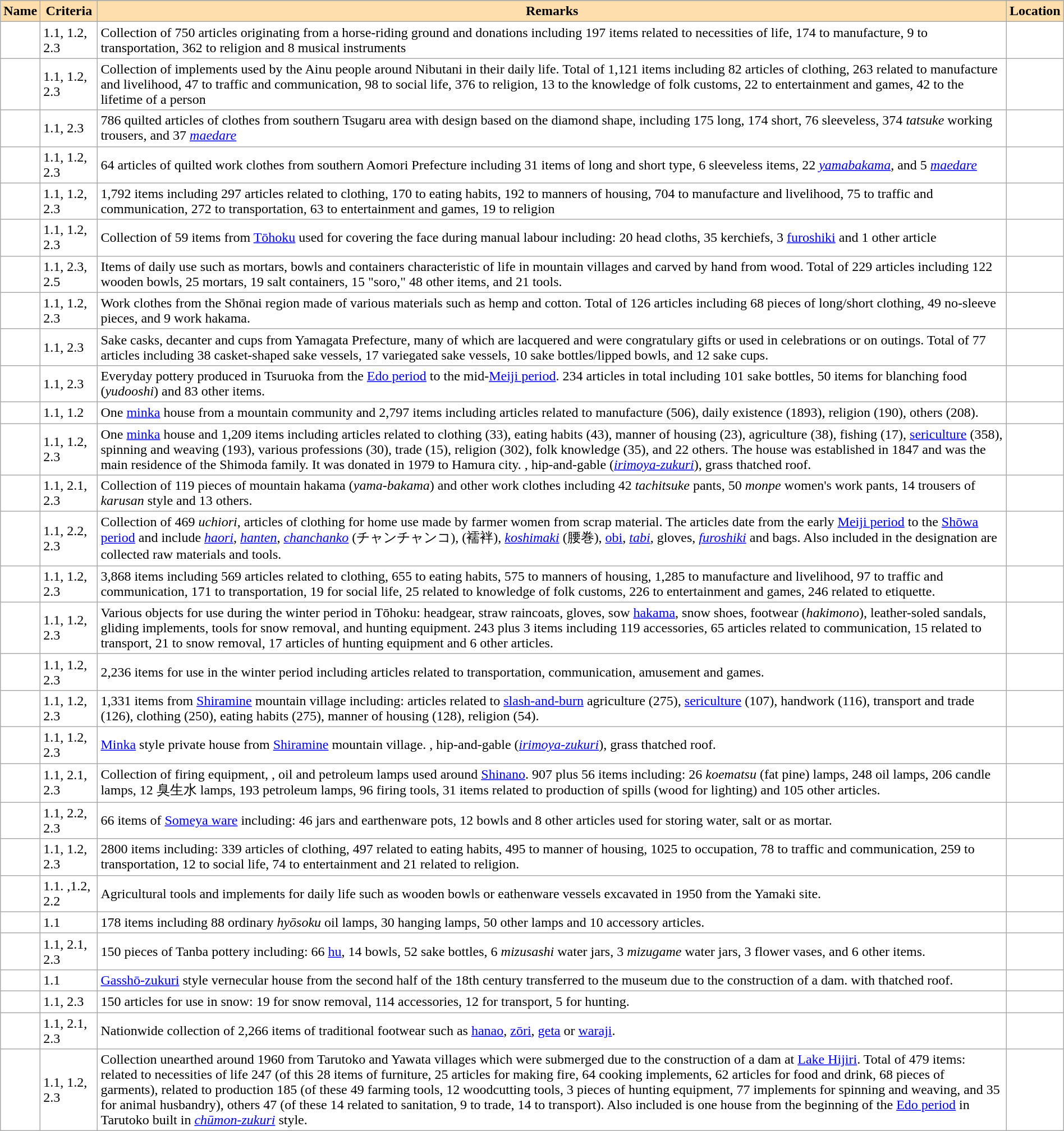<table class="wikitable sortable" width="100%" style="background:#ffffff;">
<tr>
</tr>
<tr>
<th scope="col" align="left" style="background:#ffdead;">Name</th>
<th scope="col" align="left" style="background:#ffdead;">Criteria</th>
<th scope="col" align="left" style="background:#ffdead;" class="unsortable">Remarks</th>
<th scope="col" style="background:#ffdead;">Location</th>
</tr>
<tr>
<td></td>
<td>1.1, 1.2, 2.3</td>
<td>Collection of 750 articles originating from a horse-riding ground and donations including 197 items related to necessities of life, 174 to manufacture, 9 to transportation, 362 to religion and 8 musical instruments</td>
<td></td>
</tr>
<tr>
<td></td>
<td>1.1, 1.2, 2.3</td>
<td>Collection of implements used by the Ainu people around Nibutani in their daily life. Total of 1,121 items including 82 articles of clothing, 263 related to manufacture and livelihood, 47 to traffic and communication, 98 to social life, 376 to religion, 13 to the knowledge of folk customs, 22 to entertainment and games, 42 to the lifetime of a person</td>
<td></td>
</tr>
<tr>
<td></td>
<td>1.1, 2.3</td>
<td>786 quilted articles of clothes from southern Tsugaru area with design based on the diamond shape, including 175 long, 174 short, 76 sleeveless, 374 <em>tatsuke</em> working trousers, and 37 <em><a href='#'>maedare</a></em></td>
<td></td>
</tr>
<tr>
<td></td>
<td>1.1, 1.2, 2.3</td>
<td>64 articles of quilted work clothes from southern Aomori Prefecture including 31 items of long and short type, 6 sleeveless items, 22 <em><a href='#'>yamabakama</a></em>, and 5 <em><a href='#'>maedare</a></em></td>
<td></td>
</tr>
<tr>
<td></td>
<td>1.1, 1.2, 2.3</td>
<td>1,792 items including 297 articles related to clothing, 170 to eating habits, 192 to manners of housing, 704 to manufacture and livelihood, 75 to traffic and communication, 272 to transportation, 63 to entertainment and games, 19 to religion</td>
<td></td>
</tr>
<tr>
<td></td>
<td>1.1, 1.2, 2.3</td>
<td>Collection of 59 items from <a href='#'>Tōhoku</a> used for covering the face during manual labour including: 20 head cloths, 35 kerchiefs, 3 <a href='#'>furoshiki</a> and 1 other article</td>
<td></td>
</tr>
<tr>
<td></td>
<td>1.1, 2.3, 2.5</td>
<td>Items of daily use such as mortars, bowls and containers characteristic of life in mountain villages and carved by hand from wood. Total of 229 articles including 122 wooden bowls, 25 mortars, 19 salt containers, 15 "soro," 48 other items, and 21 tools.</td>
<td></td>
</tr>
<tr>
<td></td>
<td>1.1, 1.2, 2.3</td>
<td>Work clothes from the Shōnai region made of various materials such as hemp and cotton. Total of 126 articles including 68 pieces of long/short clothing, 49 no-sleeve pieces, and 9 work hakama.</td>
<td></td>
</tr>
<tr>
<td></td>
<td>1.1, 2.3</td>
<td>Sake casks, decanter and cups from Yamagata Prefecture, many of which are lacquered and were congratulary gifts or used in celebrations or on outings. Total of 77 articles including 38 casket-shaped sake vessels, 17 variegated sake vessels, 10 sake bottles/lipped bowls, and 12 sake cups.</td>
<td></td>
</tr>
<tr>
<td></td>
<td>1.1, 2.3</td>
<td>Everyday pottery produced in Tsuruoka from the <a href='#'>Edo period</a> to the mid-<a href='#'>Meiji period</a>. 234 articles in total including 101 sake bottles, 50 items for blanching food (<em>yudooshi</em>) and 83 other items.</td>
<td></td>
</tr>
<tr>
<td></td>
<td>1.1, 1.2</td>
<td>One <a href='#'>minka</a> house from a mountain community and 2,797 items including articles related to manufacture (506), daily existence (1893), religion (190), others (208).</td>
<td></td>
</tr>
<tr>
<td></td>
<td>1.1, 1.2, 2.3</td>
<td>One <a href='#'>minka</a> house and 1,209 items including articles related to clothing (33), eating habits (43), manner of housing (23), agriculture (38), fishing (17), <a href='#'>sericulture</a> (358), spinning and weaving (193), various professions (30), trade (15), religion (302), folk knowledge (35), and 22 others. The house was established in 1847 and was the main residence of the Shimoda family. It was donated in 1979 to Hamura city. , hip-and-gable (<em><a href='#'>irimoya-zukuri</a></em>), grass thatched roof.</td>
<td></td>
</tr>
<tr>
<td></td>
<td>1.1, 2.1, 2.3</td>
<td>Collection of 119 pieces of mountain hakama (<em>yama-bakama</em>) and other work clothes including 42 <em>tachitsuke</em> pants, 50 <em>monpe</em> women's work pants, 14 trousers of <em>karusan</em> style and 13 others.</td>
<td></td>
</tr>
<tr>
<td></td>
<td>1.1, 2.2, 2.3</td>
<td>Collection of 469 <em>uchiori</em>, articles of clothing for home use made by farmer women from scrap material. The articles date from the early <a href='#'>Meiji period</a> to the <a href='#'>Shōwa period</a> and include <em><a href='#'>haori</a></em>, <em><a href='#'>hanten</a></em>, <em><a href='#'>chanchanko</a></em> (チャンチャンコ), <em></em> (襦袢), <em><a href='#'>koshimaki</a></em> (腰巻), <a href='#'>obi</a>, <em><a href='#'>tabi</a></em>, gloves, <em><a href='#'>furoshiki</a></em> and bags. Also included in the designation are collected raw materials and tools.</td>
<td></td>
</tr>
<tr>
<td></td>
<td>1.1, 1.2, 2.3</td>
<td>3,868 items including 569 articles related to clothing, 655 to eating habits, 575 to manners of housing, 1,285 to manufacture and livelihood, 97 to traffic and communication, 171 to transportation, 19 for social life, 25 related to knowledge of folk customs, 226 to entertainment and games, 246 related to etiquette.</td>
<td></td>
</tr>
<tr>
<td></td>
<td>1.1, 1.2, 2.3</td>
<td>Various objects for use during the winter period in Tōhoku: headgear, straw raincoats, gloves, sow <a href='#'>hakama</a>, snow shoes, footwear (<em>hakimono</em>), leather-soled sandals, gliding implements, tools for snow removal, and hunting equipment. 243 plus 3 items including 119 accessories, 65 articles related to communication, 15 related to transport, 21 to snow removal, 17 articles of hunting equipment and 6 other articles.</td>
<td></td>
</tr>
<tr>
<td></td>
<td>1.1, 1.2, 2.3</td>
<td>2,236 items for use in the winter period including articles related to transportation, communication, amusement and games.</td>
<td></td>
</tr>
<tr>
<td></td>
<td>1.1, 1.2, 2.3</td>
<td>1,331 items from <a href='#'>Shiramine</a> mountain village including: articles related to <a href='#'>slash-and-burn</a> agriculture (275), <a href='#'>sericulture</a> (107), handwork (116), transport and trade (126), clothing (250), eating habits (275), manner of housing (128), religion (54).</td>
<td></td>
</tr>
<tr>
<td></td>
<td>1.1, 1.2, 2.3</td>
<td><a href='#'>Minka</a> style private house from <a href='#'>Shiramine</a> mountain village. , hip-and-gable (<em><a href='#'>irimoya-zukuri</a></em>), grass thatched roof.</td>
<td></td>
</tr>
<tr>
<td></td>
<td>1.1, 2.1, 2.3</td>
<td>Collection of firing equipment, , oil and petroleum lamps used around <a href='#'>Shinano</a>. 907 plus 56 items including: 26 <em>koematsu</em> (fat pine) lamps, 248 oil lamps, 206 candle lamps, 12 臭生水 lamps, 193 petroleum lamps, 96 firing tools, 31 items related to production of spills (wood for lighting) and 105 other articles.</td>
<td></td>
</tr>
<tr>
<td></td>
<td>1.1, 2.2, 2.3</td>
<td>66 items of <a href='#'>Someya ware</a> including: 46 jars and earthenware pots, 12 bowls and 8 other articles used for storing water, salt or as mortar.</td>
<td></td>
</tr>
<tr>
<td></td>
<td>1.1, 1.2, 2.3</td>
<td>2800 items including: 339 articles of clothing, 497 related to eating habits, 495 to manner of housing, 1025 to occupation, 78 to traffic and communication, 259 to transportation, 12 to social life, 74 to entertainment and 21 related to religion.</td>
<td></td>
</tr>
<tr>
<td></td>
<td>1.1. ,1.2, 2.2</td>
<td>Agricultural tools and implements for daily life such as wooden bowls or eathenware vessels excavated in 1950 from the Yamaki site.</td>
<td></td>
</tr>
<tr>
<td></td>
<td>1.1</td>
<td>178 items including 88 ordinary <em>hyōsoku</em> oil lamps, 30 hanging lamps, 50 other lamps and 10 accessory articles.</td>
<td></td>
</tr>
<tr>
<td></td>
<td>1.1, 2.1, 2.3</td>
<td>150 pieces of Tanba pottery including: 66 <a href='#'>hu</a>, 14 bowls, 52 sake bottles, 6 <em>mizusashi</em> water jars, 3 <em>mizugame</em> water jars, 3 flower vases, and 6 other items.</td>
<td></td>
</tr>
<tr>
<td></td>
<td>1.1</td>
<td><a href='#'>Gasshō-zukuri</a> style vernecular house from the second half of the 18th century transferred to the museum due to the construction of a dam.  with thatched roof.</td>
<td></td>
</tr>
<tr>
<td></td>
<td>1.1, 2.3</td>
<td>150 articles for use in snow: 19 for snow removal, 114 accessories, 12 for transport, 5 for hunting.</td>
<td></td>
</tr>
<tr>
<td></td>
<td>1.1, 2.1, 2.3</td>
<td>Nationwide collection of 2,266 items of traditional footwear such as <a href='#'>hanao</a>, <a href='#'>zōri</a>, <a href='#'>geta</a> or <a href='#'>waraji</a>.</td>
<td></td>
</tr>
<tr>
<td></td>
<td>1.1, 1.2, 2.3</td>
<td>Collection unearthed around 1960 from Tarutoko and Yawata villages which were submerged due to the construction of a dam at <a href='#'>Lake Hijiri</a>.  Total of 479 items: related to necessities of life 247 (of this 28 items of furniture, 25 articles for making fire, 64 cooking implements, 62 articles for food and drink, 68 pieces of garments), related to production 185 (of these 49 farming tools, 12 woodcutting tools, 3 pieces of hunting equipment, 77 implements for spinning and weaving, and 35 for animal husbandry), others 47 (of these 14 related to sanitation, 9 to trade, 14 to transport).  Also included is one house from the beginning of the <a href='#'>Edo period</a> in Tarutoko built in <em><a href='#'>chūmon-zukuri</a></em> style.</td>
<td></td>
</tr>
</table>
